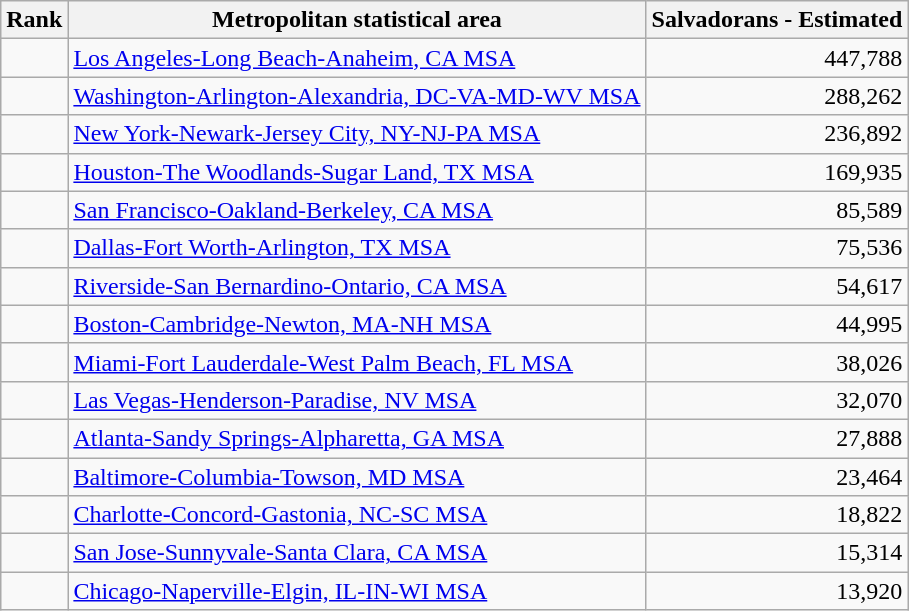<table class="wikitable sortable">
<tr>
<th>Rank</th>
<th>Metropolitan statistical area</th>
<th>Salvadorans - Estimated</th>
</tr>
<tr>
<td align=center></td>
<td><a href='#'>Los Angeles-Long Beach-Anaheim, CA MSA</a></td>
<td align=right>447,788</td>
</tr>
<tr>
<td align=center></td>
<td><a href='#'>Washington-Arlington-Alexandria, DC-VA-MD-WV MSA</a></td>
<td align=right>288,262</td>
</tr>
<tr>
<td align=center></td>
<td><a href='#'>New York-Newark-Jersey City, NY-NJ-PA MSA</a></td>
<td align=right>236,892</td>
</tr>
<tr>
<td align=center></td>
<td><a href='#'>Houston-The Woodlands-Sugar Land, TX MSA</a></td>
<td align=right>169,935</td>
</tr>
<tr>
<td align=center></td>
<td><a href='#'>San Francisco-Oakland-Berkeley, CA MSA</a></td>
<td align=right>85,589</td>
</tr>
<tr>
<td align=center></td>
<td><a href='#'>Dallas-Fort Worth-Arlington, TX MSA</a></td>
<td align=right>75,536</td>
</tr>
<tr>
<td align=center></td>
<td><a href='#'>Riverside-San Bernardino-Ontario, CA MSA</a></td>
<td align=right>54,617</td>
</tr>
<tr>
<td align=center></td>
<td><a href='#'>Boston-Cambridge-Newton, MA-NH MSA</a></td>
<td align=right>44,995</td>
</tr>
<tr>
<td align=center></td>
<td><a href='#'>Miami-Fort Lauderdale-West Palm Beach, FL MSA</a></td>
<td align=right>38,026</td>
</tr>
<tr>
<td align=center></td>
<td><a href='#'>Las Vegas-Henderson-Paradise, NV MSA</a></td>
<td align=right>32,070</td>
</tr>
<tr>
<td align=center></td>
<td><a href='#'>Atlanta-Sandy Springs-Alpharetta, GA MSA</a></td>
<td align=right>27,888</td>
</tr>
<tr>
<td align=center></td>
<td><a href='#'>Baltimore-Columbia-Towson, MD MSA</a></td>
<td align=right>23,464</td>
</tr>
<tr>
<td align=center></td>
<td><a href='#'>Charlotte-Concord-Gastonia, NC-SC MSA</a></td>
<td align=right>18,822</td>
</tr>
<tr>
<td align=center></td>
<td><a href='#'>San Jose-Sunnyvale-Santa Clara, CA MSA</a></td>
<td align=right>15,314</td>
</tr>
<tr>
<td align=center></td>
<td><a href='#'>Chicago-Naperville-Elgin, IL-IN-WI MSA</a></td>
<td align=right>13,920</td>
</tr>
</table>
